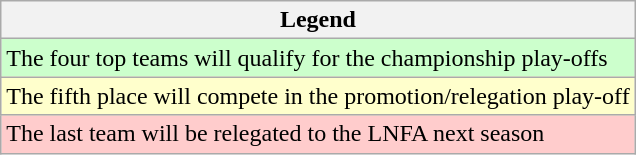<table class="wikitable">
<tr>
<th>Legend</th>
</tr>
<tr bgcolor=#cfc>
<td>The four top teams will qualify for the championship play-offs</td>
</tr>
<tr bgcolor=#ffffcc>
<td>The fifth place will compete in the promotion/relegation play-off</td>
</tr>
<tr bgcolor=#FFCCCC>
<td>The last team will be relegated to the LNFA next season</td>
</tr>
</table>
